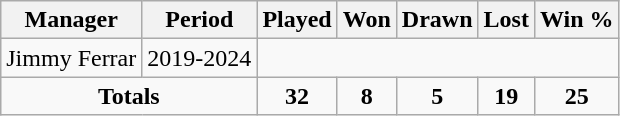<table class="wikitable sortable" style="text-align:center;">
<tr>
<th>Manager</th>
<th>Period</th>
<th>Played</th>
<th>Won</th>
<th>Drawn</th>
<th>Lost</th>
<th>Win %</th>
</tr>
<tr>
<td style="text-align: left;"> Jimmy Ferrar</td>
<td>2019-2024<br></td>
</tr>
<tr>
<td colspan="2"><strong>Totals</strong></td>
<td><strong>32</strong></td>
<td><strong>8</strong></td>
<td><strong>5</strong></td>
<td><strong>19</strong></td>
<td><strong>25</strong></td>
</tr>
</table>
